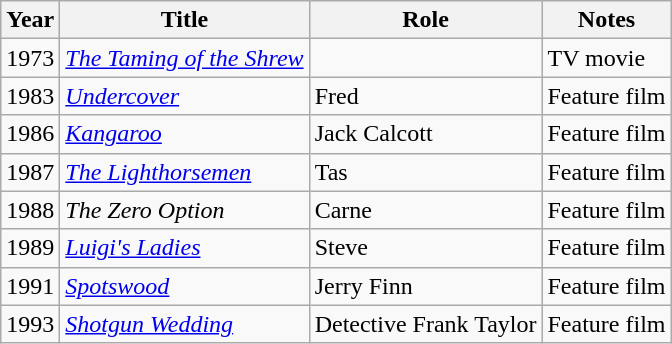<table class="wikitable">
<tr>
<th>Year</th>
<th>Title</th>
<th>Role</th>
<th>Notes</th>
</tr>
<tr>
<td>1973</td>
<td><em><a href='#'>The Taming of the Shrew</a></em></td>
<td></td>
<td>TV movie</td>
</tr>
<tr>
<td>1983</td>
<td><em><a href='#'>Undercover</a></em></td>
<td>Fred</td>
<td>Feature film</td>
</tr>
<tr>
<td>1986</td>
<td><em><a href='#'>Kangaroo</a></em></td>
<td>Jack Calcott</td>
<td>Feature film</td>
</tr>
<tr>
<td>1987</td>
<td><em><a href='#'>The Lighthorsemen</a></em></td>
<td>Tas</td>
<td>Feature film</td>
</tr>
<tr>
<td>1988</td>
<td><em>The Zero Option</em></td>
<td>Carne</td>
<td>Feature film</td>
</tr>
<tr>
<td>1989</td>
<td><em><a href='#'>Luigi's Ladies</a></em></td>
<td>Steve</td>
<td>Feature film</td>
</tr>
<tr>
<td>1991</td>
<td><em><a href='#'>Spotswood</a></em></td>
<td>Jerry Finn</td>
<td>Feature film</td>
</tr>
<tr>
<td>1993</td>
<td><em><a href='#'>Shotgun Wedding</a></em></td>
<td>Detective Frank Taylor</td>
<td>Feature film</td>
</tr>
</table>
